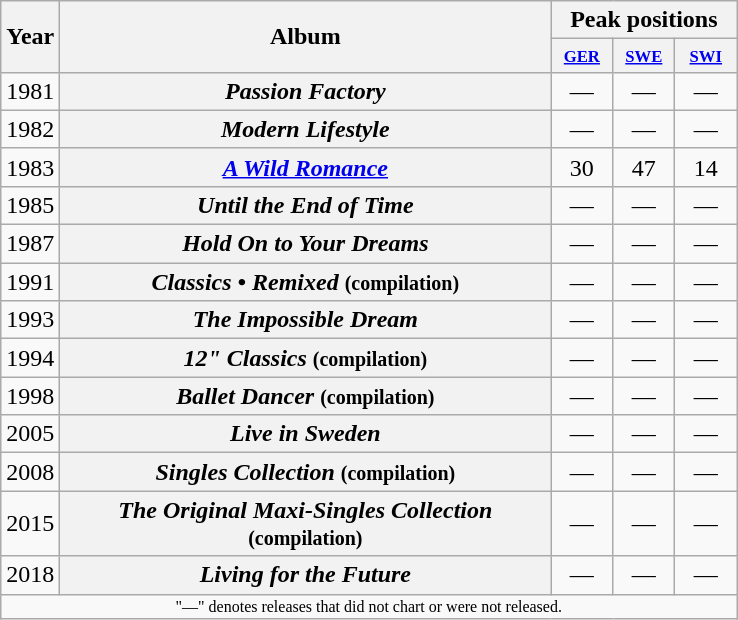<table class="wikitable plainrowheaders" style="text-align:center;">
<tr>
<th rowspan="2">Year</th>
<th rowspan="2" style="width:20em;">Album</th>
<th colspan="3">Peak positions</th>
</tr>
<tr style="font-size:smaller;">
<th style="width:35px;"><small><a href='#'>GER</a></small><br></th>
<th style="width:35px;"><small><a href='#'>SWE</a></small><br></th>
<th style="width:35px;"><small><a href='#'>SWI</a></small><br></th>
</tr>
<tr>
<td rowspan="1">1981</td>
<th scope="row"><em>Passion Factory</em></th>
<td>—</td>
<td>—</td>
<td>—</td>
</tr>
<tr>
<td rowspan="1">1982</td>
<th scope="row"><em>Modern Lifestyle</em></th>
<td>—</td>
<td>—</td>
<td>—</td>
</tr>
<tr>
<td rowspan="1">1983</td>
<th scope="row"><em><a href='#'>A Wild Romance</a></em></th>
<td>30</td>
<td>47</td>
<td>14</td>
</tr>
<tr>
<td rowspan="1">1985</td>
<th scope="row"><em>Until the End of Time</em></th>
<td>—</td>
<td>—</td>
<td>—</td>
</tr>
<tr>
<td rowspan="1">1987</td>
<th scope="row"><em>Hold On to Your Dreams</em></th>
<td>—</td>
<td>—</td>
<td>—</td>
</tr>
<tr>
<td rowspan="1">1991</td>
<th scope="row"><em>Classics • Remixed</em> <small>(compilation)</small></th>
<td>—</td>
<td>—</td>
<td>—</td>
</tr>
<tr>
<td rowspan="1">1993</td>
<th scope="row"><em>The Impossible Dream</em></th>
<td>—</td>
<td>—</td>
<td>—</td>
</tr>
<tr>
<td rowspan="1">1994</td>
<th scope="row"><em>12" Classics</em> <small>(compilation)</small></th>
<td>—</td>
<td>—</td>
<td>—</td>
</tr>
<tr>
<td rowspan="1">1998</td>
<th scope="row"><em>Ballet Dancer</em> <small>(compilation)</small></th>
<td>—</td>
<td>—</td>
<td>—</td>
</tr>
<tr>
<td rowspan="1">2005</td>
<th scope="row"><em>Live in Sweden</em></th>
<td>—</td>
<td>—</td>
<td>—</td>
</tr>
<tr>
<td rowspan="1">2008</td>
<th scope="row"><em>Singles Collection</em> <small>(compilation)</small></th>
<td>—</td>
<td>—</td>
<td>—</td>
</tr>
<tr>
<td rowspan="1">2015</td>
<th scope="row"><em>The Original Maxi-Singles Collection</em> <small>(compilation)</small></th>
<td>—</td>
<td>—</td>
<td>—</td>
</tr>
<tr>
<td rowspan="1">2018</td>
<th scope="row"><em>Living for the Future</em></th>
<td>—</td>
<td>—</td>
<td>—</td>
</tr>
<tr>
<td colspan="8" style="text-align:center; font-size:8pt;">"—" denotes releases that did not chart or were not released.</td>
</tr>
</table>
